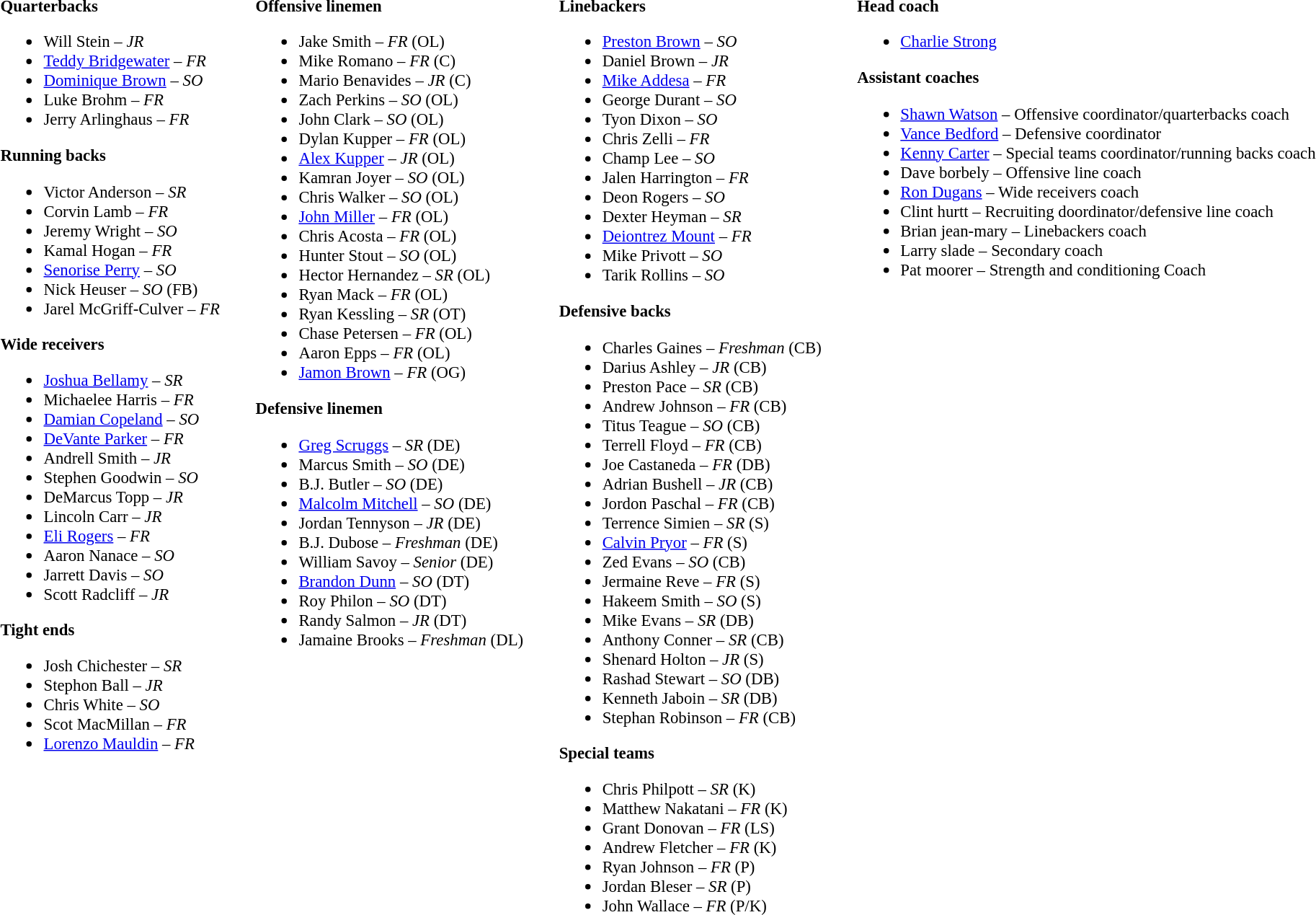<table class="toccolours" style="text-align: left;">
<tr>
<td style="font-size: 95%;" valign="top"><br><strong>Quarterbacks</strong><ul><li> Will Stein – <em> JR</em></li><li> <a href='#'>Teddy Bridgewater</a> – <em>FR</em></li><li> <a href='#'>Dominique Brown</a> – <em>SO</em></li><li> Luke Brohm – <em>FR</em></li><li> Jerry Arlinghaus – <em>FR</em></li></ul><strong>Running backs</strong><ul><li> Victor Anderson – <em>SR</em></li><li> Corvin Lamb – <em>FR</em></li><li> Jeremy Wright – <em> SO</em></li><li> Kamal Hogan – <em> FR</em></li><li> <a href='#'>Senorise Perry</a> – <em>SO</em></li><li> Nick Heuser – <em>SO</em> (FB)</li><li> Jarel McGriff-Culver – <em> FR</em></li></ul><strong>Wide receivers</strong><ul><li> <a href='#'>Joshua Bellamy</a> – <em>SR</em></li><li> Michaelee Harris – <em> FR</em></li><li> <a href='#'>Damian Copeland</a> – <em> SO</em></li><li> <a href='#'>DeVante Parker</a> – <em>FR</em></li><li> Andrell Smith – <em>JR</em></li><li> Stephen Goodwin – <em>SO</em></li><li> DeMarcus Topp – <em> JR</em></li><li> Lincoln Carr – <em>JR</em></li><li> <a href='#'>Eli Rogers</a> – <em>FR</em></li><li> Aaron Nanace – <em>SO</em></li><li> Jarrett Davis – <em>SO</em></li><li> Scott Radcliff – <em>JR</em></li></ul><strong>Tight ends</strong><ul><li> Josh Chichester – <em> SR</em></li><li> Stephon Ball – <em> JR</em></li><li> Chris White – <em> SO</em></li><li> Scot MacMillan – <em>FR</em></li><li> <a href='#'>Lorenzo Mauldin</a> – <em>FR</em></li></ul></td>
<td style="width: 25px;"></td>
<td style="font-size: 95%;" valign="top"><br><strong>Offensive linemen</strong><ul><li> Jake Smith – <em> FR</em> (OL)</li><li> Mike Romano – <em>FR</em> (C)</li><li> Mario Benavides – <em> JR</em> (C)</li><li> Zach Perkins – <em>SO</em> (OL)</li><li> John Clark – <em> SO</em> (OL)</li><li> Dylan Kupper – <em>FR</em> (OL)</li><li> <a href='#'>Alex Kupper</a> – <em> JR</em> (OL)</li><li> Kamran Joyer – <em> SO</em> (OL)</li><li> Chris Walker – <em> SO</em> (OL)</li><li> <a href='#'>John Miller</a> – <em>FR</em> (OL)</li><li> Chris Acosta – <em> FR</em> (OL)</li><li> Hunter Stout – <em> SO</em> (OL)</li><li> Hector Hernandez – <em> SR</em> (OL)</li><li> Ryan Mack – <em>FR</em> (OL)</li><li> Ryan Kessling – <em> SR</em> (OT)</li><li> Chase Petersen – <em>FR</em> (OL)</li><li> Aaron Epps – <em>FR</em> (OL)</li><li> <a href='#'>Jamon Brown</a> – <em>FR</em> (OG)</li></ul><strong>Defensive linemen</strong><ul><li> <a href='#'>Greg Scruggs</a> – <em>SR</em> (DE)</li><li> Marcus Smith – <em>SO</em> (DE)</li><li> B.J. Butler – <em>SO</em> (DE)</li><li> <a href='#'>Malcolm Mitchell</a> – <em> SO</em> (DE)</li><li> Jordan Tennyson – <em>JR</em> (DE)</li><li> B.J. Dubose – <em>Freshman</em> (DE)</li><li> William Savoy – <em> Senior</em> (DE)</li><li> <a href='#'>Brandon Dunn</a> – <em>SO</em> (DT)</li><li> Roy Philon – <em> SO</em> (DT)</li><li> Randy Salmon – <em> JR</em> (DT)</li><li> Jamaine Brooks – <em> Freshman</em> (DL)</li></ul></td>
<td style="width: 25px;"></td>
<td style="font-size: 95%;" valign="top"><br><strong>Linebackers</strong><ul><li> <a href='#'>Preston Brown</a> – <em>SO</em></li><li> Daniel Brown – <em> JR</em></li><li> <a href='#'>Mike Addesa</a> – <em>FR</em></li><li> George Durant – <em> SO</em></li><li> Tyon Dixon – <em>SO</em></li><li> Chris Zelli – <em>FR</em></li><li> Champ Lee – <em>SO</em></li><li> Jalen Harrington – <em>FR</em></li><li> Deon Rogers – <em>SO</em></li><li> Dexter Heyman – <em>SR</em></li><li> <a href='#'>Deiontrez Mount</a> – <em>FR</em></li><li> Mike Privott – <em> SO</em></li><li> Tarik Rollins – <em> SO</em></li></ul><strong>Defensive backs</strong><ul><li> Charles Gaines – <em>Freshman</em> (CB)</li><li> Darius Ashley – <em> JR</em> (CB)</li><li> Preston Pace – <em> SR</em> (CB)</li><li> Andrew Johnson – <em>FR</em> (CB)</li><li> Titus Teague – <em> SO</em> (CB)</li><li> Terrell Floyd – <em>FR</em> (CB)</li><li> Joe Castaneda – <em>FR</em> (DB)</li><li> Adrian Bushell – <em> JR</em> (CB)</li><li> Jordon Paschal – <em> FR</em> (CB)</li><li> Terrence Simien – <em> SR</em> (S)</li><li> <a href='#'>Calvin Pryor</a> – <em>FR</em> (S)</li><li> Zed Evans – <em> SO</em> (CB)</li><li> Jermaine Reve – <em>FR</em> (S)</li><li> Hakeem Smith – <em> SO</em> (S)</li><li> Mike Evans – <em>SR</em> (DB)</li><li> Anthony Conner – <em> SR</em> (CB)</li><li> Shenard Holton – <em>JR</em> (S)</li><li> Rashad Stewart – <em>SO</em> (DB)</li><li> Kenneth Jaboin – <em>SR</em> (DB)</li><li> Stephan Robinson – <em> FR</em> (CB)</li></ul><strong>Special teams</strong><ul><li> Chris Philpott – <em>SR</em> (K)</li><li> Matthew Nakatani – <em> FR</em> (K)</li><li> Grant Donovan – <em> FR</em> (LS)</li><li> Andrew Fletcher – <em> FR</em> (K)</li><li> Ryan Johnson – <em> FR</em> (P)</li><li> Jordan Bleser – <em>SR</em> (P)</li><li> John Wallace – <em>FR</em> (P/K)</li></ul></td>
<td style="width: 25px;"></td>
<td style="font-size: 95%;" valign="top"><br><strong>Head coach</strong><ul><li><a href='#'>Charlie Strong</a></li></ul><strong>Assistant coaches</strong><ul><li><a href='#'>Shawn Watson</a> – Offensive coordinator/quarterbacks coach</li><li><a href='#'>Vance Bedford</a> – Defensive coordinator</li><li><a href='#'>Kenny Carter</a> – Special teams coordinator/running backs coach</li><li>Dave borbely – Offensive line coach</li><li><a href='#'>Ron Dugans</a> – Wide receivers coach</li><li>Clint hurtt – Recruiting doordinator/defensive line coach</li><li>Brian jean-mary – Linebackers coach</li><li>Larry slade – Secondary coach</li><li>Pat moorer – Strength and conditioning Coach</li></ul></td>
</tr>
<tr>
</tr>
</table>
